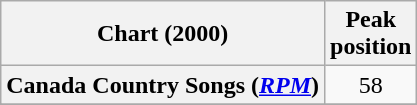<table class="wikitable sortable plainrowheaders">
<tr>
<th scope="col">Chart (2000)</th>
<th scope="col">Peak<br>position</th>
</tr>
<tr>
<th scope="row">Canada Country Songs (<em><a href='#'>RPM</a></em>)</th>
<td align="center">58</td>
</tr>
<tr>
</tr>
<tr>
</tr>
</table>
